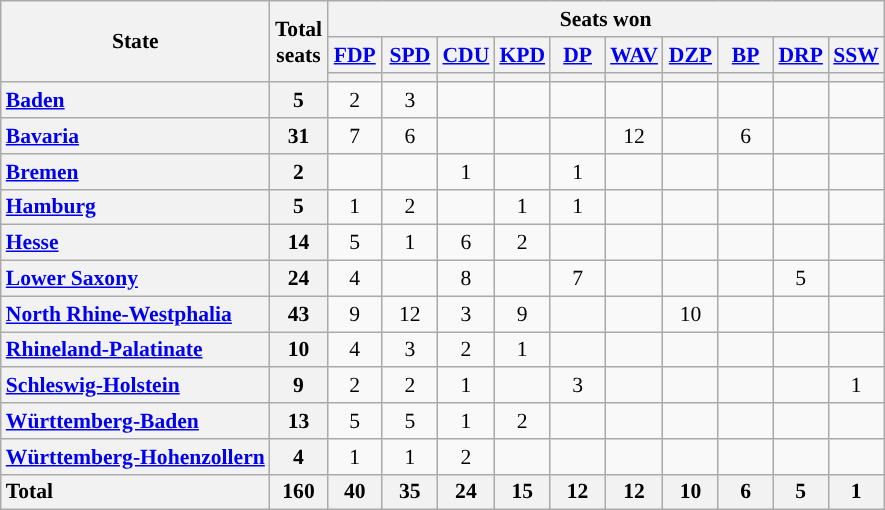<table class="wikitable" style="text-align:center; font-size: 0.9em;">
<tr>
<th rowspan="3">State</th>
<th rowspan="3">Total<br>seats</th>
<th colspan="10">Seats won</th>
</tr>
<tr>
<th class="unsortable" style="width:30px;"><a href='#'>FDP</a></th>
<th class="unsortable" style="width:30px;"><a href='#'>SPD</a></th>
<th class="unsortable" style="width:30px;"><a href='#'>CDU</a></th>
<th class="unsortable" style="width:30px;"><a href='#'>KPD</a></th>
<th class="unsortable" style="width:30px;"><a href='#'>DP</a></th>
<th class="unsortable" style="width:30px;"><a href='#'>WAV</a></th>
<th class="unsortable" style="width:30px;"><a href='#'>DZP</a></th>
<th class="unsortable" style="width:30px;"><a href='#'>BP</a></th>
<th class="unsortable" style="width:30px;"><a href='#'>DRP</a></th>
<th class="unsortable" style="width:30px;"><a href='#'>SSW</a></th>
</tr>
<tr>
<th style="background:"></th>
<th style="background:"></th>
<th style="background:"></th>
<th style="background:"></th>
<th style="background:"></th>
<th style="background:"></th>
<th style="background:"></th>
<th style="background:"></th>
<th style="background:"></th>
<th style="background:"></th>
</tr>
<tr>
<th style="text-align: left;"><a href='#'>Baden</a></th>
<th>5</th>
<td>2</td>
<td>3</td>
<td></td>
<td></td>
<td></td>
<td></td>
<td></td>
<td></td>
<td></td>
<td></td>
</tr>
<tr>
<th style="text-align: left;"><a href='#'>Bavaria</a></th>
<th>31</th>
<td>7</td>
<td>6</td>
<td></td>
<td></td>
<td></td>
<td>12</td>
<td></td>
<td>6</td>
<td></td>
<td></td>
</tr>
<tr>
<th style="text-align: left;"><a href='#'>Bremen</a></th>
<th>2</th>
<td></td>
<td></td>
<td>1</td>
<td></td>
<td>1</td>
<td></td>
<td></td>
<td></td>
<td></td>
<td></td>
</tr>
<tr>
<th style="text-align: left;"><a href='#'>Hamburg</a></th>
<th>5</th>
<td>1</td>
<td>2</td>
<td></td>
<td>1</td>
<td>1</td>
<td></td>
<td></td>
<td></td>
<td></td>
<td></td>
</tr>
<tr>
<th style="text-align: left;"><a href='#'>Hesse</a></th>
<th>14</th>
<td>5</td>
<td>1</td>
<td>6</td>
<td>2</td>
<td></td>
<td></td>
<td></td>
<td></td>
<td></td>
<td></td>
</tr>
<tr>
<th style="text-align: left;"><a href='#'>Lower Saxony</a></th>
<th>24</th>
<td>4</td>
<td></td>
<td>8</td>
<td></td>
<td>7</td>
<td></td>
<td></td>
<td></td>
<td>5</td>
<td></td>
</tr>
<tr>
<th style="text-align: left;"><a href='#'>North Rhine-Westphalia</a></th>
<th>43</th>
<td>9</td>
<td>12</td>
<td>3</td>
<td>9</td>
<td></td>
<td></td>
<td>10</td>
<td></td>
<td></td>
<td></td>
</tr>
<tr>
<th style="text-align: left;"><a href='#'>Rhineland-Palatinate</a></th>
<th>10</th>
<td>4</td>
<td>3</td>
<td>2</td>
<td>1</td>
<td></td>
<td></td>
<td></td>
<td></td>
<td></td>
<td></td>
</tr>
<tr>
<th style="text-align: left;"><a href='#'>Schleswig-Holstein</a></th>
<th>9</th>
<td>2</td>
<td>2</td>
<td>1</td>
<td></td>
<td>3</td>
<td></td>
<td></td>
<td></td>
<td></td>
<td>1</td>
</tr>
<tr>
<th style="text-align: left;"><a href='#'>Württemberg-Baden</a></th>
<th>13</th>
<td>5</td>
<td>5</td>
<td>1</td>
<td>2</td>
<td></td>
<td></td>
<td></td>
<td></td>
<td></td>
<td></td>
</tr>
<tr>
<th style="text-align: left;"><a href='#'>Württemberg-Hohenzollern</a></th>
<th>4</th>
<td>1</td>
<td>1</td>
<td>2</td>
<td></td>
<td></td>
<td></td>
<td></td>
<td></td>
<td></td>
<td></td>
</tr>
<tr class="sortbottom">
<th style="text-align: left;">Total</th>
<th>160</th>
<th>40</th>
<th>35</th>
<th>24</th>
<th>15</th>
<th>12</th>
<th>12</th>
<th>10</th>
<th>6</th>
<th>5</th>
<th>1</th>
</tr>
</table>
